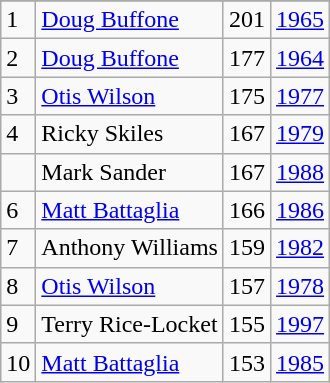<table class="wikitable">
<tr>
</tr>
<tr>
<td>1</td>
<td><a href='#'>Doug Buffone</a></td>
<td>201</td>
<td><a href='#'>1965</a></td>
</tr>
<tr>
<td>2</td>
<td><a href='#'>Doug Buffone</a></td>
<td>177</td>
<td><a href='#'>1964</a></td>
</tr>
<tr>
<td>3</td>
<td><a href='#'>Otis Wilson</a></td>
<td>175</td>
<td><a href='#'>1977</a></td>
</tr>
<tr>
<td>4</td>
<td>Ricky Skiles</td>
<td>167</td>
<td><a href='#'>1979</a></td>
</tr>
<tr>
<td></td>
<td>Mark Sander</td>
<td>167</td>
<td><a href='#'>1988</a></td>
</tr>
<tr>
<td>6</td>
<td><a href='#'>Matt Battaglia</a></td>
<td>166</td>
<td><a href='#'>1986</a></td>
</tr>
<tr>
<td>7</td>
<td>Anthony Williams</td>
<td>159</td>
<td><a href='#'>1982</a></td>
</tr>
<tr>
<td>8</td>
<td><a href='#'>Otis Wilson</a></td>
<td>157</td>
<td><a href='#'>1978</a></td>
</tr>
<tr>
<td>9</td>
<td>Terry Rice-Locket</td>
<td>155</td>
<td><a href='#'>1997</a></td>
</tr>
<tr>
<td>10</td>
<td><a href='#'>Matt Battaglia</a></td>
<td>153</td>
<td><a href='#'>1985</a></td>
</tr>
</table>
